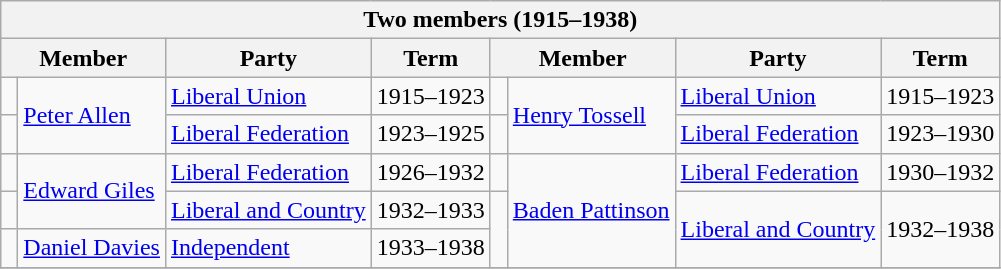<table class="wikitable">
<tr>
<th colspan=8>Two members (1915–1938)</th>
</tr>
<tr>
<th colspan=2>Member</th>
<th>Party</th>
<th>Term</th>
<th colspan=2>Member</th>
<th>Party</th>
<th>Term</th>
</tr>
<tr>
<td> </td>
<td rowspan=2><a href='#'>Peter Allen</a></td>
<td><a href='#'>Liberal Union</a></td>
<td>1915–1923</td>
<td> </td>
<td rowspan=3><a href='#'>Henry Tossell</a></td>
<td><a href='#'>Liberal Union</a></td>
<td>1915–1923</td>
</tr>
<tr>
<td> </td>
<td><a href='#'>Liberal Federation</a></td>
<td>1923–1925</td>
<td rowspan=2 > </td>
<td rowspan=2><a href='#'>Liberal Federation</a></td>
<td rowspan=2>1923–1930</td>
</tr>
<tr>
<td rowspan=2 > </td>
<td rowspan=3><a href='#'>Edward Giles</a></td>
<td rowspan=2><a href='#'>Liberal Federation</a></td>
<td rowspan=2>1926–1932</td>
</tr>
<tr>
<td> </td>
<td rowspan=3><a href='#'>Baden Pattinson</a></td>
<td><a href='#'>Liberal Federation</a></td>
<td>1930–1932</td>
</tr>
<tr>
<td> </td>
<td><a href='#'>Liberal and Country</a></td>
<td>1932–1933</td>
<td rowspan=2 > </td>
<td rowspan=2><a href='#'>Liberal and Country</a></td>
<td rowspan=2>1932–1938</td>
</tr>
<tr>
<td> </td>
<td><a href='#'>Daniel Davies</a></td>
<td><a href='#'>Independent</a></td>
<td>1933–1938</td>
</tr>
<tr>
</tr>
</table>
